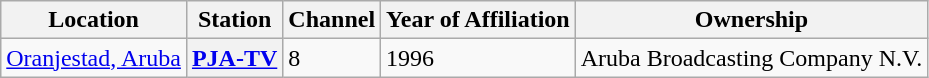<table class="wikitable">
<tr>
<th scope="col">Location</th>
<th scope="col">Station</th>
<th scope="col">Channel</th>
<th scope="col">Year of Affiliation</th>
<th scope="col">Ownership</th>
</tr>
<tr>
<td><a href='#'>Oranjestad, Aruba</a></td>
<th scope="row"><a href='#'>PJA-TV</a></th>
<td>8</td>
<td>1996</td>
<td>Aruba Broadcasting Company N.V.</td>
</tr>
</table>
